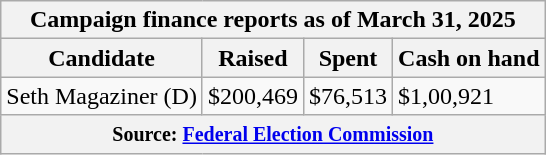<table class="wikitable sortable">
<tr>
<th colspan=4>Campaign finance reports as of March 31, 2025</th>
</tr>
<tr style="text-align:center;">
<th>Candidate</th>
<th>Raised</th>
<th>Spent</th>
<th>Cash on hand</th>
</tr>
<tr>
<td>Seth Magaziner (D)</td>
<td>$200,469</td>
<td>$76,513</td>
<td>$1,00,921</td>
</tr>
<tr>
<th colspan="4"><small>Source: <a href='#'>Federal Election Commission</a></small></th>
</tr>
</table>
